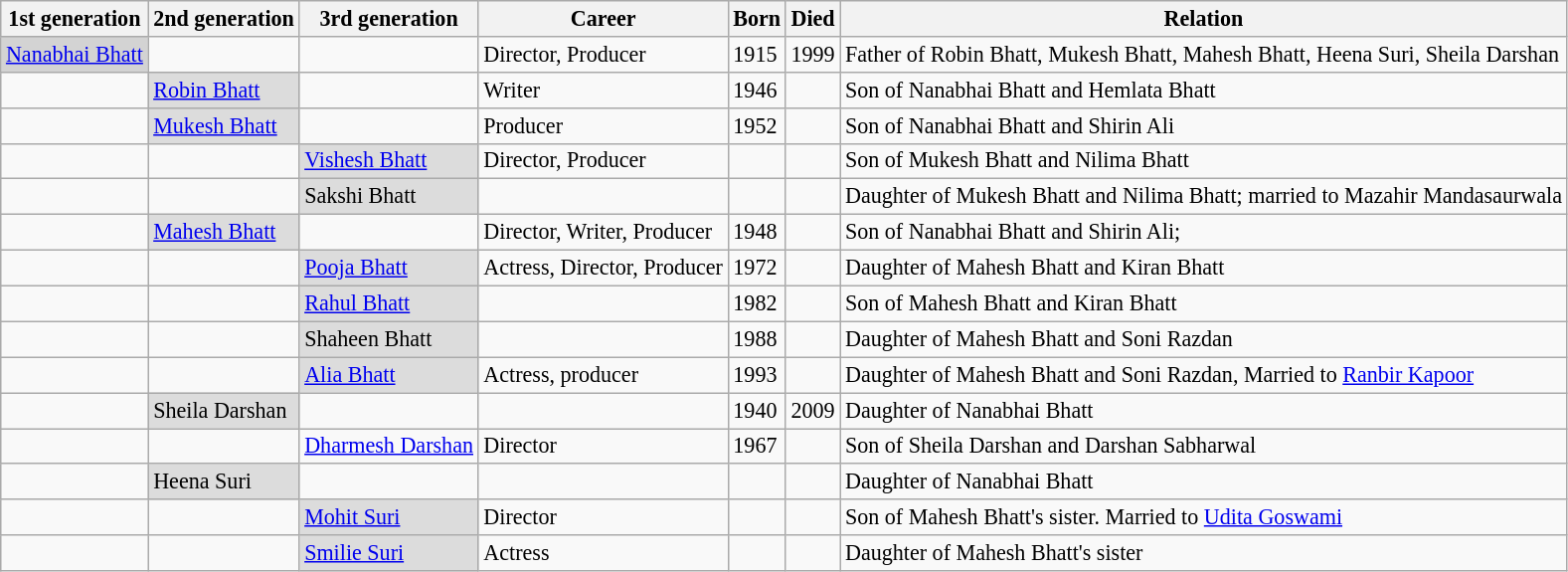<table class="wikitable sortable"  style="font-size:92%">
<tr>
<th>1st generation</th>
<th>2nd generation</th>
<th>3rd generation</th>
<th>Career</th>
<th>Born</th>
<th>Died</th>
<th>Relation</th>
</tr>
<tr>
<td style="background: #D3D3D3;"><a href='#'>Nanabhai Bhatt</a></td>
<td></td>
<td></td>
<td>Director, Producer</td>
<td>1915</td>
<td>1999</td>
<td>Father of Robin Bhatt, Mukesh Bhatt, Mahesh Bhatt, Heena Suri, Sheila Darshan</td>
</tr>
<tr>
<td></td>
<td style="background: #DCDCDC;"><a href='#'>Robin Bhatt</a></td>
<td></td>
<td>Writer</td>
<td>1946</td>
<td></td>
<td>Son of Nanabhai Bhatt and Hemlata Bhatt</td>
</tr>
<tr>
<td></td>
<td style="background: #DCDCDC;"><a href='#'>Mukesh Bhatt</a></td>
<td></td>
<td>Producer</td>
<td>1952</td>
<td></td>
<td>Son of Nanabhai Bhatt and Shirin Ali</td>
</tr>
<tr>
<td></td>
<td></td>
<td style="background: #DCDCDC;"><a href='#'>Vishesh Bhatt</a></td>
<td>Director, Producer</td>
<td></td>
<td></td>
<td>Son of Mukesh Bhatt and Nilima Bhatt</td>
</tr>
<tr>
<td></td>
<td></td>
<td style="background: #DCDCDC;">Sakshi Bhatt</td>
<td></td>
<td></td>
<td></td>
<td>Daughter of Mukesh Bhatt and Nilima Bhatt; married to Mazahir Mandasaurwala</td>
</tr>
<tr>
<td></td>
<td style="background: #DCDCDC;"><a href='#'>Mahesh Bhatt</a></td>
<td></td>
<td>Director, Writer, Producer</td>
<td>1948</td>
<td></td>
<td>Son of Nanabhai Bhatt and Shirin Ali;</td>
</tr>
<tr>
<td></td>
<td></td>
<td style="background: #DCDCDC;"><a href='#'>Pooja Bhatt</a></td>
<td>Actress, Director, Producer</td>
<td>1972</td>
<td></td>
<td>Daughter of Mahesh Bhatt and Kiran Bhatt</td>
</tr>
<tr>
<td></td>
<td></td>
<td style="background: #DCDCDC;"><a href='#'>Rahul Bhatt</a></td>
<td></td>
<td>1982</td>
<td></td>
<td>Son of Mahesh Bhatt and Kiran Bhatt</td>
</tr>
<tr>
<td></td>
<td></td>
<td style="background: #DCDCDC;">Shaheen Bhatt</td>
<td></td>
<td>1988</td>
<td></td>
<td>Daughter of Mahesh Bhatt and Soni Razdan</td>
</tr>
<tr>
<td></td>
<td></td>
<td style="background: #DCDCDC;"><a href='#'>Alia Bhatt</a></td>
<td>Actress, producer</td>
<td>1993</td>
<td></td>
<td>Daughter of Mahesh Bhatt and Soni Razdan, Married to <a href='#'>Ranbir Kapoor</a></td>
</tr>
<tr>
<td></td>
<td style="background: #DCDCDC;">Sheila Darshan</td>
<td></td>
<td></td>
<td>1940</td>
<td>2009</td>
<td>Daughter of Nanabhai Bhatt</td>
</tr>
<tr>
<td></td>
<td></td>
<td><a href='#'>Dharmesh Darshan</a></td>
<td>Director</td>
<td>1967</td>
<td></td>
<td>Son of Sheila Darshan and Darshan Sabharwal</td>
</tr>
<tr>
<td></td>
<td style="background: #DCDCDC;">Heena Suri</td>
<td></td>
<td></td>
<td></td>
<td></td>
<td>Daughter of Nanabhai Bhatt</td>
</tr>
<tr>
<td></td>
<td></td>
<td style="background: #DCDCDC;"><a href='#'>Mohit Suri</a></td>
<td>Director</td>
<td></td>
<td></td>
<td>Son of Mahesh Bhatt's sister. Married to <a href='#'>Udita Goswami</a></td>
</tr>
<tr>
<td></td>
<td></td>
<td style="background: #DCDCDC;"><a href='#'>Smilie Suri</a></td>
<td>Actress</td>
<td></td>
<td></td>
<td>Daughter of Mahesh Bhatt's sister</td>
</tr>
</table>
